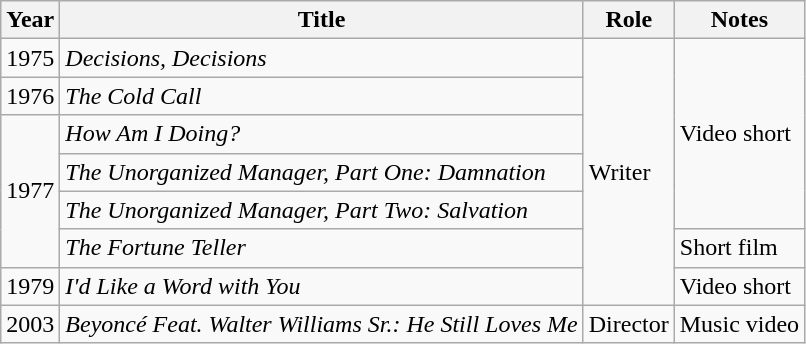<table class="wikitable">
<tr>
<th>Year</th>
<th>Title</th>
<th>Role</th>
<th>Notes</th>
</tr>
<tr>
<td>1975</td>
<td><em>Decisions, Decisions</em></td>
<td rowspan=7>Writer</td>
<td rowspan=5>Video short</td>
</tr>
<tr>
<td>1976</td>
<td><em>The Cold Call</em></td>
</tr>
<tr>
<td rowspan=4>1977</td>
<td><em>How Am I Doing?</em></td>
</tr>
<tr>
<td><em>The Unorganized Manager, Part One: Damnation</em></td>
</tr>
<tr>
<td><em>The Unorganized Manager, Part Two: Salvation</em></td>
</tr>
<tr>
<td><em>The Fortune Teller</em></td>
<td>Short film</td>
</tr>
<tr>
<td>1979</td>
<td><em>I'd Like a Word with You</em></td>
<td>Video short</td>
</tr>
<tr>
<td>2003</td>
<td><em>Beyoncé Feat. Walter Williams Sr.: He Still Loves Me</em></td>
<td>Director</td>
<td>Music video</td>
</tr>
</table>
